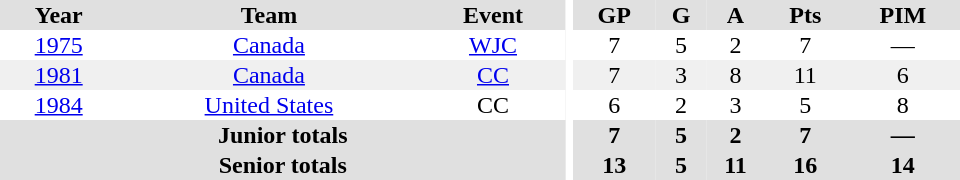<table border="0" cellpadding="1" cellspacing="0" ID="Table3" style="text-align:center; width:40em">
<tr bgcolor="#e0e0e0">
<th>Year</th>
<th>Team</th>
<th>Event</th>
<th rowspan="102" bgcolor="#ffffff"></th>
<th>GP</th>
<th>G</th>
<th>A</th>
<th>Pts</th>
<th>PIM</th>
</tr>
<tr>
<td><a href='#'>1975</a></td>
<td><a href='#'>Canada</a></td>
<td><a href='#'>WJC</a></td>
<td>7</td>
<td>5</td>
<td>2</td>
<td>7</td>
<td>—</td>
</tr>
<tr bgcolor="#f0f0f0">
<td><a href='#'>1981</a></td>
<td><a href='#'>Canada</a></td>
<td><a href='#'>CC</a></td>
<td>7</td>
<td>3</td>
<td>8</td>
<td>11</td>
<td>6</td>
</tr>
<tr>
<td><a href='#'>1984</a></td>
<td><a href='#'>United States</a></td>
<td>CC</td>
<td>6</td>
<td>2</td>
<td>3</td>
<td>5</td>
<td>8</td>
</tr>
<tr bgcolor="#e0e0e0">
<th colspan=3>Junior totals</th>
<th>7</th>
<th>5</th>
<th>2</th>
<th>7</th>
<th>—</th>
</tr>
<tr bgcolor="#e0e0e0">
<th colspan=3>Senior totals</th>
<th>13</th>
<th>5</th>
<th>11</th>
<th>16</th>
<th>14</th>
</tr>
</table>
